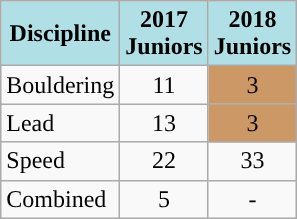<table class="wikitable" style="text-align: center;">
<tr>
<th style="background: #b0e0e6;">Discipline</th>
<th style="background: #b0e0e6;">2017<br>Juniors</th>
<th style="background: #b0e0e6;">2018<br>Juniors</th>
</tr>
<tr>
<td align="left">Bouldering</td>
<td>11</td>
<td style="background: #cc9966">3</td>
</tr>
<tr>
<td align="left">Lead</td>
<td>13</td>
<td style="background: #cc9966">3</td>
</tr>
<tr>
<td align="left">Speed</td>
<td>22</td>
<td>33</td>
</tr>
<tr>
<td align="left">Combined</td>
<td>5</td>
<td>-</td>
</tr>
</table>
